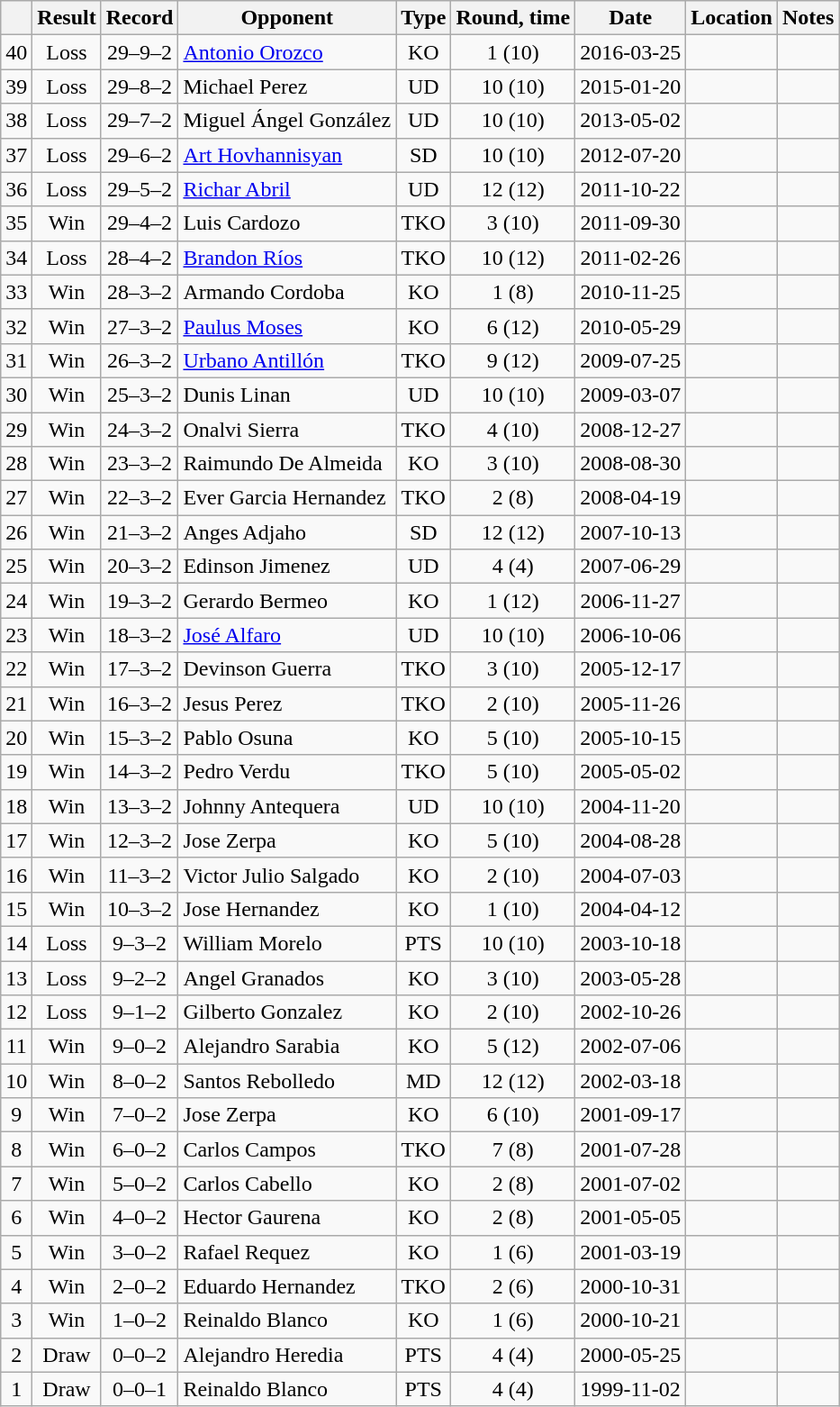<table class=wikitable style=text-align:center>
<tr>
<th></th>
<th>Result</th>
<th>Record</th>
<th>Opponent</th>
<th>Type</th>
<th>Round, time</th>
<th>Date</th>
<th>Location</th>
<th>Notes</th>
</tr>
<tr>
<td>40</td>
<td>Loss</td>
<td>29–9–2</td>
<td align=left><a href='#'>Antonio Orozco</a></td>
<td>KO</td>
<td>1 (10)</td>
<td>2016-03-25</td>
<td align=left></td>
<td align=left></td>
</tr>
<tr>
<td>39</td>
<td>Loss</td>
<td>29–8–2</td>
<td align=left>Michael Perez</td>
<td>UD</td>
<td>10 (10)</td>
<td>2015-01-20</td>
<td align=left></td>
<td align=left></td>
</tr>
<tr>
<td>38</td>
<td>Loss</td>
<td>29–7–2</td>
<td align=left>Miguel Ángel González</td>
<td>UD</td>
<td>10 (10)</td>
<td>2013-05-02</td>
<td align=left></td>
<td align=left></td>
</tr>
<tr>
<td>37</td>
<td>Loss</td>
<td>29–6–2</td>
<td align=left><a href='#'>Art Hovhannisyan</a></td>
<td>SD</td>
<td>10 (10)</td>
<td>2012-07-20</td>
<td align=left></td>
<td align=left></td>
</tr>
<tr>
<td>36</td>
<td>Loss</td>
<td>29–5–2</td>
<td align=left><a href='#'>Richar Abril</a></td>
<td>UD</td>
<td>12 (12)</td>
<td>2011-10-22</td>
<td align=left></td>
<td align=left></td>
</tr>
<tr>
<td>35</td>
<td>Win</td>
<td>29–4–2</td>
<td align=left>Luis Cardozo</td>
<td>TKO</td>
<td>3 (10)</td>
<td>2011-09-30</td>
<td align=left></td>
<td align=left></td>
</tr>
<tr>
<td>34</td>
<td>Loss</td>
<td>28–4–2</td>
<td align=left><a href='#'>Brandon Ríos</a></td>
<td>TKO</td>
<td>10 (12)</td>
<td>2011-02-26</td>
<td align=left></td>
<td align=left></td>
</tr>
<tr>
<td>33</td>
<td>Win</td>
<td>28–3–2</td>
<td align=left>Armando Cordoba</td>
<td>KO</td>
<td>1 (8)</td>
<td>2010-11-25</td>
<td align=left></td>
<td align=left></td>
</tr>
<tr>
<td>32</td>
<td>Win</td>
<td>27–3–2</td>
<td align=left><a href='#'>Paulus Moses</a></td>
<td>KO</td>
<td>6 (12)</td>
<td>2010-05-29</td>
<td align=left></td>
<td align=left></td>
</tr>
<tr>
<td>31</td>
<td>Win</td>
<td>26–3–2</td>
<td align=left><a href='#'>Urbano Antillón</a></td>
<td>TKO</td>
<td>9 (12)</td>
<td>2009-07-25</td>
<td align=left></td>
<td align=left></td>
</tr>
<tr>
<td>30</td>
<td>Win</td>
<td>25–3–2</td>
<td align=left>Dunis Linan</td>
<td>UD</td>
<td>10 (10)</td>
<td>2009-03-07</td>
<td align=left></td>
<td align=left></td>
</tr>
<tr>
<td>29</td>
<td>Win</td>
<td>24–3–2</td>
<td align=left>Onalvi Sierra</td>
<td>TKO</td>
<td>4 (10)</td>
<td>2008-12-27</td>
<td align=left></td>
<td align=left></td>
</tr>
<tr>
<td>28</td>
<td>Win</td>
<td>23–3–2</td>
<td align=left>Raimundo De Almeida</td>
<td>KO</td>
<td>3 (10)</td>
<td>2008-08-30</td>
<td align=left></td>
<td align=left></td>
</tr>
<tr>
<td>27</td>
<td>Win</td>
<td>22–3–2</td>
<td align=left>Ever Garcia Hernandez</td>
<td>TKO</td>
<td>2 (8)</td>
<td>2008-04-19</td>
<td align=left></td>
<td align=left></td>
</tr>
<tr>
<td>26</td>
<td>Win</td>
<td>21–3–2</td>
<td align=left>Anges Adjaho</td>
<td>SD</td>
<td>12 (12)</td>
<td>2007-10-13</td>
<td align=left></td>
<td align=left></td>
</tr>
<tr>
<td>25</td>
<td>Win</td>
<td>20–3–2</td>
<td align=left>Edinson Jimenez</td>
<td>UD</td>
<td>4 (4)</td>
<td>2007-06-29</td>
<td align=left></td>
<td align=left></td>
</tr>
<tr>
<td>24</td>
<td>Win</td>
<td>19–3–2</td>
<td align=left>Gerardo Bermeo</td>
<td>KO</td>
<td>1 (12)</td>
<td>2006-11-27</td>
<td align=left></td>
<td align=left></td>
</tr>
<tr>
<td>23</td>
<td>Win</td>
<td>18–3–2</td>
<td align=left><a href='#'>José Alfaro</a></td>
<td>UD</td>
<td>10 (10)</td>
<td>2006-10-06</td>
<td align=left></td>
<td align=left></td>
</tr>
<tr>
<td>22</td>
<td>Win</td>
<td>17–3–2</td>
<td align=left>Devinson Guerra</td>
<td>TKO</td>
<td>3 (10)</td>
<td>2005-12-17</td>
<td align=left></td>
<td align=left></td>
</tr>
<tr>
<td>21</td>
<td>Win</td>
<td>16–3–2</td>
<td align=left>Jesus Perez</td>
<td>TKO</td>
<td>2 (10)</td>
<td>2005-11-26</td>
<td align=left></td>
<td align=left></td>
</tr>
<tr>
<td>20</td>
<td>Win</td>
<td>15–3–2</td>
<td align=left>Pablo Osuna</td>
<td>KO</td>
<td>5 (10)</td>
<td>2005-10-15</td>
<td align=left></td>
<td align=left></td>
</tr>
<tr>
<td>19</td>
<td>Win</td>
<td>14–3–2</td>
<td align=left>Pedro Verdu</td>
<td>TKO</td>
<td>5 (10)</td>
<td>2005-05-02</td>
<td align=left></td>
<td align=left></td>
</tr>
<tr>
<td>18</td>
<td>Win</td>
<td>13–3–2</td>
<td align=left>Johnny Antequera</td>
<td>UD</td>
<td>10 (10)</td>
<td>2004-11-20</td>
<td align=left></td>
<td align=left></td>
</tr>
<tr>
<td>17</td>
<td>Win</td>
<td>12–3–2</td>
<td align=left>Jose Zerpa</td>
<td>KO</td>
<td>5 (10)</td>
<td>2004-08-28</td>
<td align=left></td>
<td align=left></td>
</tr>
<tr>
<td>16</td>
<td>Win</td>
<td>11–3–2</td>
<td align=left>Victor Julio Salgado</td>
<td>KO</td>
<td>2 (10)</td>
<td>2004-07-03</td>
<td align=left></td>
<td align=left></td>
</tr>
<tr>
<td>15</td>
<td>Win</td>
<td>10–3–2</td>
<td align=left>Jose Hernandez</td>
<td>KO</td>
<td>1 (10)</td>
<td>2004-04-12</td>
<td align=left></td>
<td align=left></td>
</tr>
<tr>
<td>14</td>
<td>Loss</td>
<td>9–3–2</td>
<td align=left>William Morelo</td>
<td>PTS</td>
<td>10 (10)</td>
<td>2003-10-18</td>
<td align=left></td>
<td align=left></td>
</tr>
<tr>
<td>13</td>
<td>Loss</td>
<td>9–2–2</td>
<td align=left>Angel Granados</td>
<td>KO</td>
<td>3 (10)</td>
<td>2003-05-28</td>
<td align=left></td>
<td align=left></td>
</tr>
<tr>
<td>12</td>
<td>Loss</td>
<td>9–1–2</td>
<td align=left>Gilberto Gonzalez</td>
<td>KO</td>
<td>2 (10)</td>
<td>2002-10-26</td>
<td align=left></td>
<td align=left></td>
</tr>
<tr>
<td>11</td>
<td>Win</td>
<td>9–0–2</td>
<td align=left>Alejandro Sarabia</td>
<td>KO</td>
<td>5 (12)</td>
<td>2002-07-06</td>
<td align=left></td>
<td align=left></td>
</tr>
<tr>
<td>10</td>
<td>Win</td>
<td>8–0–2</td>
<td align=left>Santos Rebolledo</td>
<td>MD</td>
<td>12 (12)</td>
<td>2002-03-18</td>
<td align=left></td>
<td align=left></td>
</tr>
<tr>
<td>9</td>
<td>Win</td>
<td>7–0–2</td>
<td align=left>Jose Zerpa</td>
<td>KO</td>
<td>6 (10)</td>
<td>2001-09-17</td>
<td align=left></td>
<td align=left></td>
</tr>
<tr>
<td>8</td>
<td>Win</td>
<td>6–0–2</td>
<td align=left>Carlos Campos</td>
<td>TKO</td>
<td>7 (8)</td>
<td>2001-07-28</td>
<td align=left></td>
<td align=left></td>
</tr>
<tr>
<td>7</td>
<td>Win</td>
<td>5–0–2</td>
<td align=left>Carlos Cabello</td>
<td>KO</td>
<td>2 (8)</td>
<td>2001-07-02</td>
<td align=left></td>
<td align=left></td>
</tr>
<tr>
<td>6</td>
<td>Win</td>
<td>4–0–2</td>
<td align=left>Hector Gaurena</td>
<td>KO</td>
<td>2 (8)</td>
<td>2001-05-05</td>
<td align=left></td>
<td align=left></td>
</tr>
<tr>
<td>5</td>
<td>Win</td>
<td>3–0–2</td>
<td align=left>Rafael Requez</td>
<td>KO</td>
<td>1 (6)</td>
<td>2001-03-19</td>
<td align=left></td>
<td align=left></td>
</tr>
<tr>
<td>4</td>
<td>Win</td>
<td>2–0–2</td>
<td align=left>Eduardo Hernandez</td>
<td>TKO</td>
<td>2 (6)</td>
<td>2000-10-31</td>
<td align=left></td>
<td align=left></td>
</tr>
<tr>
<td>3</td>
<td>Win</td>
<td>1–0–2</td>
<td align=left>Reinaldo Blanco</td>
<td>KO</td>
<td>1 (6)</td>
<td>2000-10-21</td>
<td align=left></td>
<td align=left></td>
</tr>
<tr>
<td>2</td>
<td>Draw</td>
<td>0–0–2</td>
<td align=left>Alejandro Heredia</td>
<td>PTS</td>
<td>4 (4)</td>
<td>2000-05-25</td>
<td align=left></td>
<td align=left></td>
</tr>
<tr>
<td>1</td>
<td>Draw</td>
<td>0–0–1</td>
<td align=left>Reinaldo Blanco</td>
<td>PTS</td>
<td>4 (4)</td>
<td>1999-11-02</td>
<td align=left></td>
<td align=left></td>
</tr>
</table>
